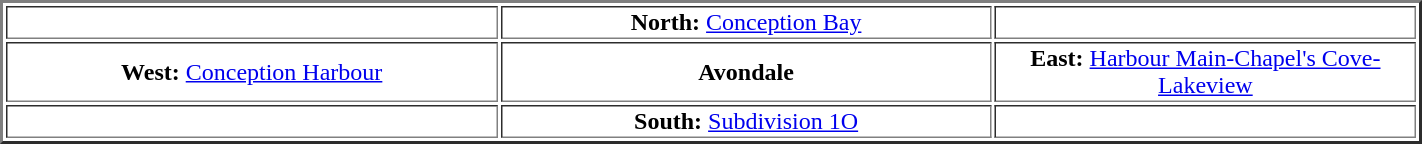<table width ="75%" border ="2" align="center">
<tr ---->
<td width ="35%" align="center"></td>
<td width ="30%" align="center"><strong>North:</strong> <a href='#'>Conception Bay</a></td>
<td width ="35%" align="center"></td>
</tr>
<tr ---->
<td width ="10%" align="center"><strong>West:</strong> <a href='#'>Conception Harbour</a> <br></td>
<td width ="35%" align="center"><strong>Avondale</strong><br></td>
<td width ="30%" align="center"><strong>East:</strong> <a href='#'>Harbour Main-Chapel's Cove-Lakeview</a></td>
</tr>
<tr ---->
<td width ="35%" align="center"></td>
<td width ="30%" align="center"><strong>South:</strong> <a href='#'>Subdivision 1O</a></td>
<td width ="35%" align="center"></td>
</tr>
</table>
